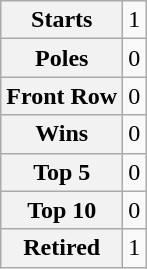<table class="wikitable" style="text-align:center">
<tr>
<th>Starts</th>
<td>1</td>
</tr>
<tr>
<th>Poles</th>
<td>0</td>
</tr>
<tr>
<th>Front Row</th>
<td>0</td>
</tr>
<tr>
<th>Wins</th>
<td>0</td>
</tr>
<tr>
<th>Top 5</th>
<td>0</td>
</tr>
<tr>
<th>Top 10</th>
<td>0</td>
</tr>
<tr>
<th>Retired</th>
<td>1</td>
</tr>
</table>
